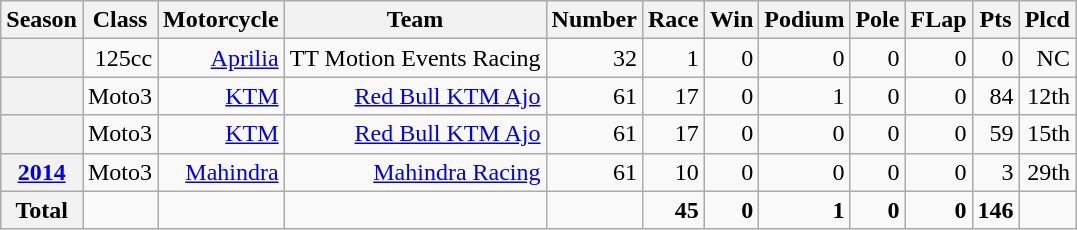<table class="wikitable">
<tr>
<th>Season</th>
<th>Class</th>
<th>Motorcycle</th>
<th>Team</th>
<th>Number</th>
<th>Race</th>
<th>Win</th>
<th>Podium</th>
<th>Pole</th>
<th>FLap</th>
<th>Pts</th>
<th>Plcd</th>
</tr>
<tr align="right">
<th></th>
<td>125cc</td>
<td><a href='#'>Aprilia</a></td>
<td>TT Motion Events Racing</td>
<td>32</td>
<td>1</td>
<td>0</td>
<td>0</td>
<td>0</td>
<td>0</td>
<td>0</td>
<td>NC</td>
</tr>
<tr align="right">
<th></th>
<td>Moto3</td>
<td><a href='#'>KTM</a></td>
<td><a href='#'>Red Bull KTM Ajo</a></td>
<td>61</td>
<td>17</td>
<td>0</td>
<td>1</td>
<td>0</td>
<td>0</td>
<td>84</td>
<td>12th</td>
</tr>
<tr align="right">
<th></th>
<td>Moto3</td>
<td><a href='#'>KTM</a></td>
<td><a href='#'>Red Bull KTM Ajo</a></td>
<td>61</td>
<td>17</td>
<td>0</td>
<td>0</td>
<td>0</td>
<td>0</td>
<td>59</td>
<td>15th</td>
</tr>
<tr align="right">
<th><a href='#'>2014</a></th>
<td>Moto3</td>
<td><a href='#'>Mahindra</a></td>
<td><a href='#'>Mahindra Racing</a></td>
<td>61</td>
<td>10</td>
<td>0</td>
<td>0</td>
<td>0</td>
<td>0</td>
<td>3</td>
<td>29th</td>
</tr>
<tr align="right">
<th>Total</th>
<td></td>
<td></td>
<td></td>
<td></td>
<td><strong>45</strong></td>
<td><strong>0</strong></td>
<td><strong>1</strong></td>
<td><strong>0</strong></td>
<td><strong>0</strong></td>
<td><strong>146</strong></td>
<td></td>
</tr>
</table>
